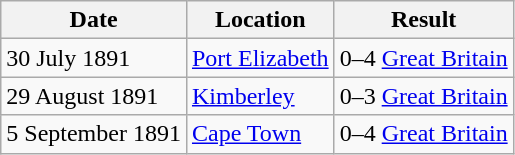<table class="wikitable" style="align:center;">
<tr>
<th>Date</th>
<th>Location</th>
<th>Result</th>
</tr>
<tr>
<td>30 July 1891</td>
<td><a href='#'>Port Elizabeth</a></td>
<td> 0–4 <a href='#'>Great Britain</a> </td>
</tr>
<tr>
<td>29 August 1891</td>
<td><a href='#'>Kimberley</a></td>
<td> 0–3 <a href='#'>Great Britain</a> </td>
</tr>
<tr>
<td>5 September 1891</td>
<td><a href='#'>Cape Town</a></td>
<td> 0–4 <a href='#'>Great Britain</a> </td>
</tr>
</table>
